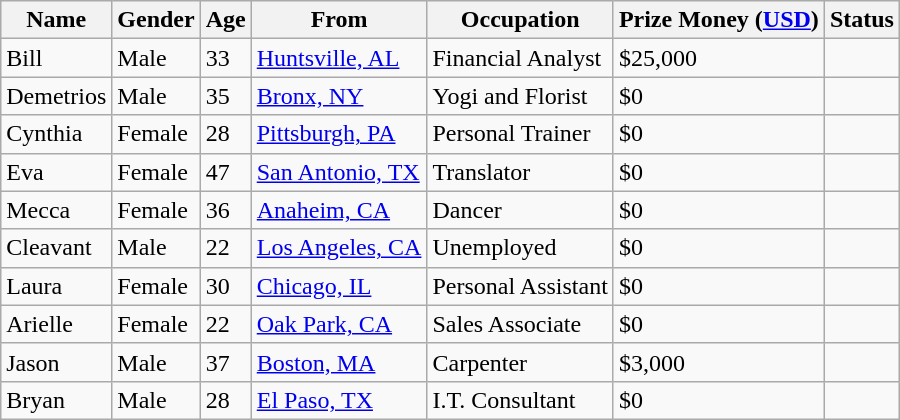<table class="wikitable sortable">
<tr>
<th>Name</th>
<th>Gender</th>
<th>Age</th>
<th>From</th>
<th>Occupation</th>
<th>Prize Money (<a href='#'>USD</a>)</th>
<th>Status</th>
</tr>
<tr>
<td>Bill</td>
<td>Male</td>
<td>33</td>
<td><a href='#'>Huntsville, AL</a></td>
<td>Financial Analyst</td>
<td>$25,000</td>
<td></td>
</tr>
<tr>
<td>Demetrios</td>
<td>Male</td>
<td>35</td>
<td><a href='#'>Bronx, NY</a></td>
<td>Yogi and Florist</td>
<td>$0</td>
<td></td>
</tr>
<tr>
<td>Cynthia</td>
<td>Female</td>
<td>28</td>
<td><a href='#'>Pittsburgh, PA</a></td>
<td>Personal Trainer</td>
<td>$0</td>
<td></td>
</tr>
<tr>
<td>Eva</td>
<td>Female</td>
<td>47</td>
<td><a href='#'>San Antonio, TX</a></td>
<td>Translator</td>
<td>$0</td>
<td></td>
</tr>
<tr>
<td>Mecca</td>
<td>Female</td>
<td>36</td>
<td><a href='#'>Anaheim, CA</a></td>
<td>Dancer</td>
<td>$0</td>
<td></td>
</tr>
<tr>
<td>Cleavant</td>
<td>Male</td>
<td>22</td>
<td><a href='#'>Los Angeles, CA</a></td>
<td>Unemployed</td>
<td>$0</td>
<td></td>
</tr>
<tr>
<td>Laura</td>
<td>Female</td>
<td>30</td>
<td><a href='#'>Chicago, IL</a></td>
<td>Personal Assistant</td>
<td>$0</td>
<td></td>
</tr>
<tr>
<td>Arielle</td>
<td>Female</td>
<td>22</td>
<td><a href='#'>Oak Park, CA</a></td>
<td>Sales Associate</td>
<td>$0</td>
<td></td>
</tr>
<tr>
<td>Jason</td>
<td>Male</td>
<td>37</td>
<td><a href='#'>Boston, MA</a></td>
<td>Carpenter</td>
<td>$3,000</td>
<td></td>
</tr>
<tr>
<td>Bryan</td>
<td>Male</td>
<td>28</td>
<td><a href='#'>El Paso, TX</a></td>
<td>I.T. Consultant</td>
<td>$0</td>
<td></td>
</tr>
</table>
